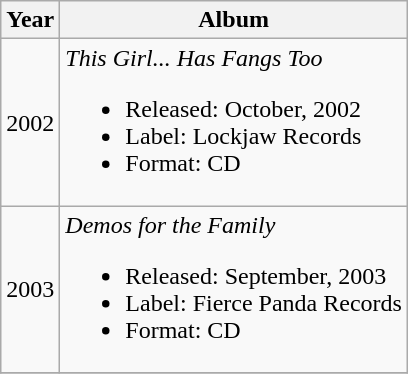<table class="wikitable" style="text-align:center;">
<tr>
<th rowspan="1">Year</th>
<th rowspan="1">Album</th>
</tr>
<tr>
<td>2002</td>
<td align="left"><em>This Girl... Has Fangs Too</em><br><ul><li>Released: October, 2002</li><li>Label: Lockjaw Records</li><li>Format: CD</li></ul></td>
</tr>
<tr>
<td>2003</td>
<td align="left"><em>Demos for the Family</em><br><ul><li>Released: September, 2003</li><li>Label: Fierce Panda Records</li><li>Format: CD</li></ul></td>
</tr>
<tr>
</tr>
</table>
